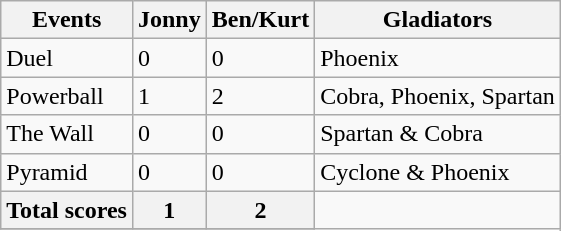<table class="wikitable">
<tr>
<th>Events</th>
<th>Jonny</th>
<th>Ben/Kurt</th>
<th>Gladiators</th>
</tr>
<tr>
<td>Duel</td>
<td>0</td>
<td>0</td>
<td>Phoenix</td>
</tr>
<tr>
<td>Powerball</td>
<td>1</td>
<td>2</td>
<td>Cobra, Phoenix, Spartan</td>
</tr>
<tr>
<td>The Wall</td>
<td>0</td>
<td>0</td>
<td>Spartan & Cobra</td>
</tr>
<tr>
<td>Pyramid</td>
<td>0</td>
<td>0</td>
<td>Cyclone & Phoenix</td>
</tr>
<tr>
<th>Total scores</th>
<th>1</th>
<th>2</th>
</tr>
<tr>
</tr>
</table>
